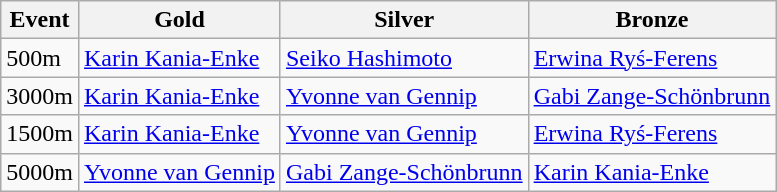<table class="wikitable">
<tr>
<th>Event</th>
<th>Gold<br></th>
<th>Silver<br></th>
<th>Bronze<br></th>
</tr>
<tr>
<td>500m</td>
<td><a href='#'>Karin Kania-Enke</a></td>
<td><a href='#'>Seiko Hashimoto</a></td>
<td><a href='#'>Erwina Ryś-Ferens</a></td>
</tr>
<tr>
<td>3000m</td>
<td><a href='#'>Karin Kania-Enke</a></td>
<td><a href='#'>Yvonne van Gennip</a></td>
<td><a href='#'>Gabi Zange-Schönbrunn</a></td>
</tr>
<tr>
<td>1500m</td>
<td><a href='#'>Karin Kania-Enke</a></td>
<td><a href='#'>Yvonne van Gennip</a></td>
<td><a href='#'>Erwina Ryś-Ferens</a></td>
</tr>
<tr>
<td>5000m</td>
<td><a href='#'>Yvonne van Gennip</a></td>
<td><a href='#'>Gabi Zange-Schönbrunn</a></td>
<td><a href='#'>Karin Kania-Enke</a></td>
</tr>
</table>
